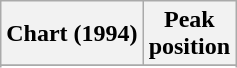<table class="wikitable sortable plainrowheaders" style="text-align:center">
<tr>
<th scope="col">Chart (1994)</th>
<th scope="col">Peak<br>position</th>
</tr>
<tr>
</tr>
<tr>
</tr>
</table>
